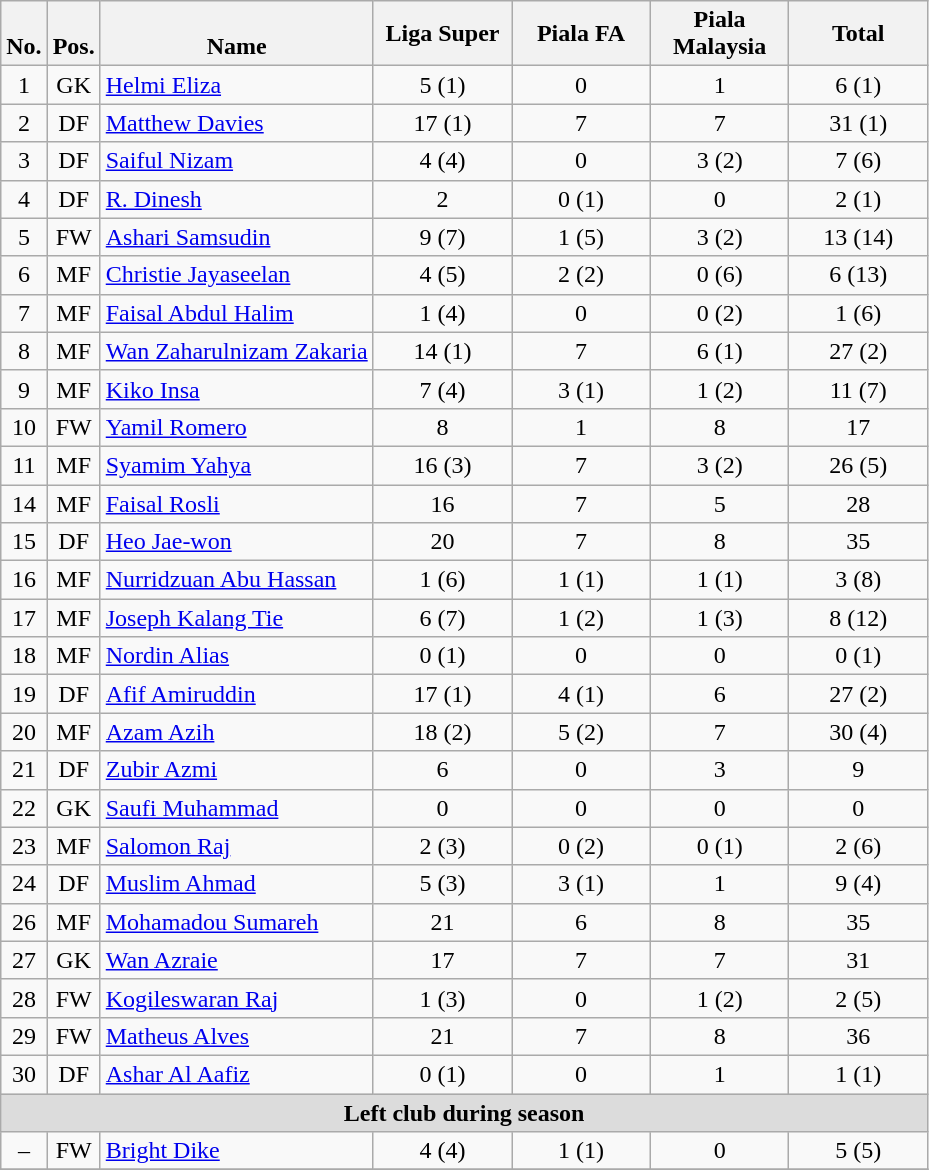<table class="wikitable" style="text-align:center">
<tr>
<th rowspan="1" valign="bottom">No.</th>
<th rowspan="1" valign="bottom">Pos.</th>
<th rowspan="1" valign="bottom">Name</th>
<th rowspan="1" width="85">Liga Super</th>
<th rowspan="1" width="85">Piala FA</th>
<th rowspan="1" width="85">Piala Malaysia</th>
<th rowspan="1" width="85">Total</th>
</tr>
<tr>
<td align="center">1</td>
<td align="center">GK</td>
<td align="left"> <a href='#'>Helmi Eliza</a></td>
<td>5 (1)</td>
<td>0</td>
<td>1</td>
<td>6 (1)</td>
</tr>
<tr>
<td align="center">2</td>
<td align="center">DF</td>
<td align="left"> <a href='#'>Matthew Davies</a></td>
<td>17 (1)</td>
<td>7</td>
<td>7</td>
<td>31 (1)</td>
</tr>
<tr>
<td align="center">3</td>
<td align="center">DF</td>
<td align="left"> <a href='#'>Saiful Nizam</a></td>
<td>4 (4)</td>
<td>0</td>
<td>3 (2)</td>
<td>7 (6)</td>
</tr>
<tr>
<td align="center">4</td>
<td align="center">DF</td>
<td align="left"> <a href='#'>R. Dinesh</a></td>
<td>2</td>
<td>0 (1)</td>
<td>0</td>
<td>2 (1)</td>
</tr>
<tr>
<td align="center">5</td>
<td align="center">FW</td>
<td align="left"> <a href='#'>Ashari Samsudin</a></td>
<td>9 (7)</td>
<td>1 (5)</td>
<td>3 (2)</td>
<td>13 (14)</td>
</tr>
<tr>
<td align="center">6</td>
<td align="center">MF</td>
<td align="left"> <a href='#'>Christie Jayaseelan</a></td>
<td>4 (5)</td>
<td>2 (2)</td>
<td>0 (6)</td>
<td>6 (13)</td>
</tr>
<tr>
<td align="center">7</td>
<td align="center">MF</td>
<td align="left"> <a href='#'>Faisal Abdul Halim</a></td>
<td>1 (4)</td>
<td>0</td>
<td>0 (2)</td>
<td>1 (6)</td>
</tr>
<tr>
<td align="center">8</td>
<td align="center">MF</td>
<td align="left"> <a href='#'>Wan Zaharulnizam Zakaria</a></td>
<td>14 (1)</td>
<td>7</td>
<td>6 (1)</td>
<td>27 (2)</td>
</tr>
<tr>
<td align="center">9</td>
<td align="center">MF</td>
<td align="left"> <a href='#'>Kiko Insa</a></td>
<td>7 (4)</td>
<td>3 (1)</td>
<td>1 (2)</td>
<td>11 (7)</td>
</tr>
<tr>
<td align="center">10</td>
<td align="center">FW</td>
<td align="left"> <a href='#'>Yamil Romero</a></td>
<td>8</td>
<td>1</td>
<td>8</td>
<td>17</td>
</tr>
<tr>
<td align="center">11</td>
<td align="center">MF</td>
<td align="left"> <a href='#'>Syamim Yahya</a></td>
<td>16 (3)</td>
<td>7</td>
<td>3 (2)</td>
<td>26 (5)</td>
</tr>
<tr>
<td align="center">14</td>
<td align="center">MF</td>
<td align="left"> <a href='#'>Faisal Rosli</a></td>
<td>16</td>
<td>7</td>
<td>5</td>
<td>28</td>
</tr>
<tr>
<td align="center">15</td>
<td align="center">DF</td>
<td align="left"> <a href='#'>Heo Jae-won</a></td>
<td>20</td>
<td>7</td>
<td>8</td>
<td>35</td>
</tr>
<tr>
<td align="center">16</td>
<td align="center">MF</td>
<td align="left"> <a href='#'>Nurridzuan Abu Hassan</a></td>
<td>1 (6)</td>
<td>1 (1)</td>
<td>1 (1)</td>
<td>3 (8)</td>
</tr>
<tr>
<td align="center">17</td>
<td align="center">MF</td>
<td align="left"> <a href='#'>Joseph Kalang Tie</a></td>
<td>6 (7)</td>
<td>1 (2)</td>
<td>1 (3)</td>
<td>8 (12)</td>
</tr>
<tr>
<td align="center">18</td>
<td align="center">MF</td>
<td align="left"> <a href='#'>Nordin Alias</a></td>
<td>0 (1)</td>
<td>0</td>
<td>0</td>
<td>0 (1)</td>
</tr>
<tr>
<td align="center">19</td>
<td align="center">DF</td>
<td align="left"> <a href='#'>Afif Amiruddin</a></td>
<td>17 (1)</td>
<td>4 (1)</td>
<td>6</td>
<td>27 (2)</td>
</tr>
<tr>
<td align="center">20</td>
<td align="center">MF</td>
<td align="left"> <a href='#'>Azam Azih</a></td>
<td>18 (2)</td>
<td>5 (2)</td>
<td>7</td>
<td>30 (4)</td>
</tr>
<tr>
<td align="center">21</td>
<td align="center">DF</td>
<td align="left"> <a href='#'>Zubir Azmi</a></td>
<td>6</td>
<td>0</td>
<td>3</td>
<td>9</td>
</tr>
<tr>
<td align="center">22</td>
<td align="center">GK</td>
<td align="left"> <a href='#'>Saufi Muhammad</a></td>
<td>0</td>
<td>0</td>
<td>0</td>
<td>0</td>
</tr>
<tr>
<td align="center">23</td>
<td align="center">MF</td>
<td align="left"> <a href='#'>Salomon Raj</a></td>
<td>2 (3)</td>
<td>0 (2)</td>
<td>0 (1)</td>
<td>2 (6)</td>
</tr>
<tr>
<td align="center">24</td>
<td align="center">DF</td>
<td align="left"> <a href='#'>Muslim Ahmad</a></td>
<td>5 (3)</td>
<td>3 (1)</td>
<td>1</td>
<td>9 (4)</td>
</tr>
<tr>
<td align="center">26</td>
<td align="center">MF</td>
<td align="left"> <a href='#'>Mohamadou Sumareh</a></td>
<td>21</td>
<td>6</td>
<td>8</td>
<td>35</td>
</tr>
<tr>
<td align="center">27</td>
<td align="center">GK</td>
<td align="left"> <a href='#'>Wan Azraie</a></td>
<td>17</td>
<td>7</td>
<td>7</td>
<td>31</td>
</tr>
<tr>
<td align="center">28</td>
<td align="center">FW</td>
<td align="left"> <a href='#'>Kogileswaran Raj</a></td>
<td>1 (3)</td>
<td>0</td>
<td>1 (2)</td>
<td>2 (5)</td>
</tr>
<tr>
<td align="center">29</td>
<td align="center">FW</td>
<td align="left"> <a href='#'>Matheus Alves</a></td>
<td>21</td>
<td>7</td>
<td>8</td>
<td>36</td>
</tr>
<tr>
<td align="center">30</td>
<td align="center">DF</td>
<td align="left"> <a href='#'>Ashar Al Aafiz</a></td>
<td>0 (1)</td>
<td>0</td>
<td>1</td>
<td>1 (1)</td>
</tr>
<tr>
<th colspan="15" style="background:#dcdcdc; text-align:center;">Left club during season</th>
</tr>
<tr>
<td align="center">–</td>
<td align="center">FW</td>
<td align="left"> <a href='#'>Bright Dike</a></td>
<td>4 (4)</td>
<td>1 (1)</td>
<td>0</td>
<td>5 (5)</td>
</tr>
<tr>
</tr>
</table>
